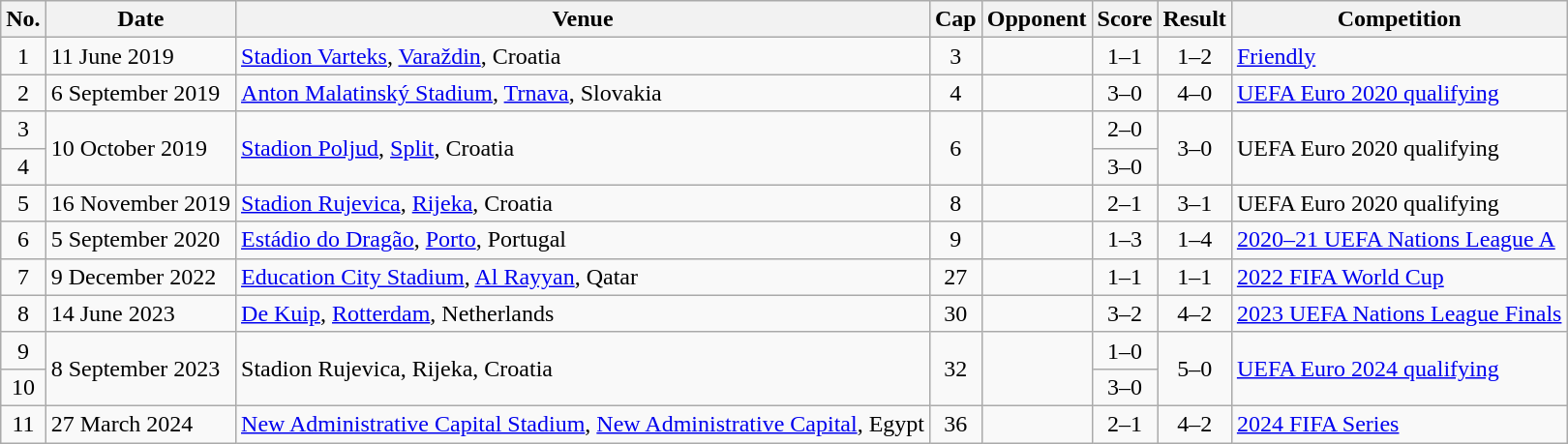<table class="wikitable sortable">
<tr>
<th scope="col">No.</th>
<th scope="col">Date</th>
<th scope="col">Venue</th>
<th scope="col">Cap</th>
<th scope="col">Opponent</th>
<th scope="col">Score</th>
<th scope="col">Result</th>
<th scope="col">Competition</th>
</tr>
<tr>
<td style="text-align:center">1</td>
<td>11 June 2019</td>
<td><a href='#'>Stadion Varteks</a>, <a href='#'>Varaždin</a>, Croatia</td>
<td style="text-align:center">3</td>
<td></td>
<td style="text-align:center">1–1</td>
<td style="text-align:center">1–2</td>
<td><a href='#'>Friendly</a></td>
</tr>
<tr>
<td style="text-align:center">2</td>
<td>6 September 2019</td>
<td><a href='#'>Anton Malatinský Stadium</a>, <a href='#'>Trnava</a>, Slovakia</td>
<td style="text-align:center">4</td>
<td></td>
<td style="text-align:center">3–0</td>
<td style="text-align:center">4–0</td>
<td><a href='#'>UEFA Euro 2020 qualifying</a></td>
</tr>
<tr>
<td style="text-align:center">3</td>
<td rowspan="2">10 October 2019</td>
<td rowspan="2"><a href='#'>Stadion Poljud</a>, <a href='#'>Split</a>, Croatia</td>
<td rowspan="2" align=center>6</td>
<td rowspan="2"></td>
<td style="text-align:center">2–0</td>
<td rowspan="2" align=center>3–0</td>
<td rowspan="2">UEFA Euro 2020 qualifying</td>
</tr>
<tr>
<td style="text-align:center">4</td>
<td style="text-align:center">3–0</td>
</tr>
<tr>
<td style="text-align:center">5</td>
<td>16 November 2019</td>
<td><a href='#'>Stadion Rujevica</a>, <a href='#'>Rijeka</a>, Croatia</td>
<td style="text-align:center">8</td>
<td></td>
<td style="text-align:center">2–1</td>
<td style="text-align:center">3–1</td>
<td>UEFA Euro 2020 qualifying</td>
</tr>
<tr>
<td style="text-align:center">6</td>
<td>5 September 2020</td>
<td><a href='#'>Estádio do Dragão</a>, <a href='#'>Porto</a>, Portugal</td>
<td style="text-align:center">9</td>
<td></td>
<td style="text-align:center">1–3</td>
<td style="text-align:center">1–4</td>
<td><a href='#'>2020–21 UEFA Nations League A</a></td>
</tr>
<tr>
<td style="text-align:center">7</td>
<td>9 December 2022</td>
<td><a href='#'>Education City Stadium</a>, <a href='#'>Al Rayyan</a>, Qatar</td>
<td style="text-align:center">27</td>
<td></td>
<td style="text-align:center">1–1</td>
<td style="text-align:center">1–1 </td>
<td><a href='#'>2022 FIFA World Cup</a></td>
</tr>
<tr>
<td style="text-align:center">8</td>
<td>14 June 2023</td>
<td><a href='#'>De Kuip</a>, <a href='#'>Rotterdam</a>, Netherlands</td>
<td style="text-align:center">30</td>
<td></td>
<td style="text-align:center">3–2</td>
<td style="text-align:center">4–2 </td>
<td><a href='#'>2023 UEFA Nations League Finals</a></td>
</tr>
<tr>
<td style="text-align:center">9</td>
<td rowspan="2">8 September 2023</td>
<td rowspan="2">Stadion Rujevica, Rijeka, Croatia</td>
<td rowspan="2" style="text-align:center">32</td>
<td rowspan="2"></td>
<td style="text-align:center">1–0</td>
<td rowspan="2" style="text-align:center">5–0</td>
<td rowspan="2"><a href='#'>UEFA Euro 2024 qualifying</a></td>
</tr>
<tr>
<td style="text-align:center">10</td>
<td style="text-align:center">3–0</td>
</tr>
<tr>
<td style="text-align:center">11</td>
<td>27 March 2024</td>
<td><a href='#'>New Administrative Capital Stadium</a>, <a href='#'>New Administrative Capital</a>, Egypt</td>
<td style="text-align:center">36</td>
<td></td>
<td style="text-align:center">2–1</td>
<td style="text-align:center">4–2</td>
<td><a href='#'>2024 FIFA Series</a></td>
</tr>
</table>
